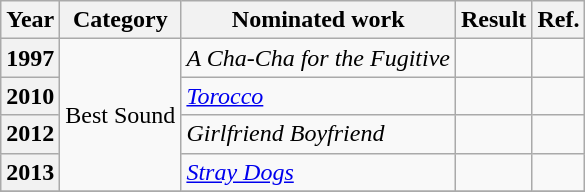<table class="wikitable">
<tr>
<th scope="col">Year</th>
<th scope="col">Category</th>
<th scope="col">Nominated work</th>
<th scope="col">Result</th>
<th scope="col">Ref.</th>
</tr>
<tr>
<th scope="row">1997</th>
<td rowspan="4">Best Sound</td>
<td><em>A Cha-Cha for the Fugitive</em></td>
<td></td>
<td align="center"></td>
</tr>
<tr>
<th scope="row">2010</th>
<td><em><a href='#'>Torocco</a></em></td>
<td></td>
</tr>
<tr>
<th scope="row">2012</th>
<td><em>Girlfriend Boyfriend</em></td>
<td></td>
<td align="center"></td>
</tr>
<tr>
<th scope="row">2013</th>
<td><em><a href='#'>Stray Dogs</a></em></td>
<td></td>
<td align="center"></td>
</tr>
<tr>
</tr>
</table>
